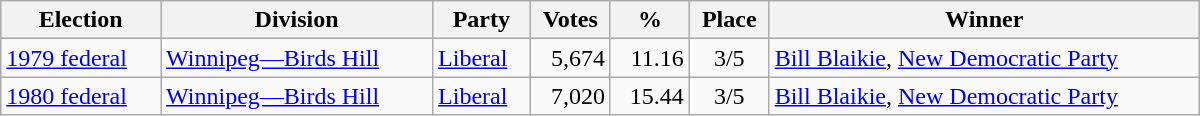<table class="wikitable" width="800">
<tr>
<th align="left">Election</th>
<th align="left">Division</th>
<th align="left">Party</th>
<th align="right">Votes</th>
<th align="right">%</th>
<th align="center">Place</th>
<th align="center">Winner</th>
</tr>
<tr>
<td align="left"><a href='#'>1979 federal</a></td>
<td align="left"><a href='#'>Winnipeg—Birds Hill</a></td>
<td align="left"><a href='#'>Liberal</a></td>
<td align="right">5,674</td>
<td align="right">11.16</td>
<td align="center">3/5</td>
<td align="left"><a href='#'>Bill Blaikie</a>, <a href='#'>New Democratic Party</a></td>
</tr>
<tr>
<td align="left"><a href='#'>1980 federal</a></td>
<td align="left"><a href='#'>Winnipeg—Birds Hill</a></td>
<td align="left"><a href='#'>Liberal</a></td>
<td align="right">7,020</td>
<td align="right">15.44</td>
<td align="center">3/5</td>
<td align="left"><a href='#'>Bill Blaikie</a>, <a href='#'>New Democratic Party</a></td>
</tr>
</table>
